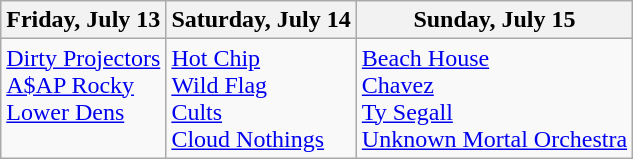<table class="wikitable">
<tr>
<th>Friday, July 13</th>
<th>Saturday, July 14</th>
<th>Sunday, July 15</th>
</tr>
<tr valign="top">
<td><a href='#'>Dirty Projectors</a><br><a href='#'>A$AP Rocky</a><br><a href='#'>Lower Dens</a></td>
<td><a href='#'>Hot Chip</a><br><a href='#'>Wild Flag</a><br><a href='#'>Cults</a><br><a href='#'>Cloud Nothings</a></td>
<td><a href='#'>Beach House</a><br><a href='#'>Chavez</a><br><a href='#'>Ty Segall</a><br><a href='#'>Unknown Mortal Orchestra</a></td>
</tr>
</table>
